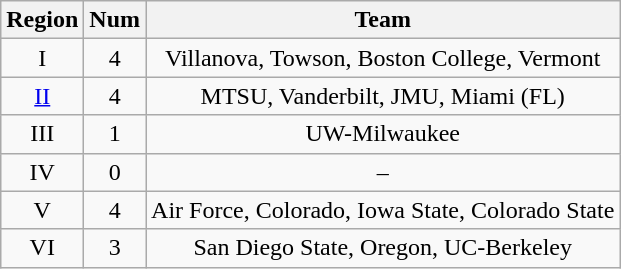<table class="wikitable sortable" style="text-align:center">
<tr>
<th>Region</th>
<th>Num</th>
<th>Team</th>
</tr>
<tr>
<td>I</td>
<td>4</td>
<td>Villanova, Towson, Boston College, Vermont</td>
</tr>
<tr>
<td><a href='#'>II</a></td>
<td>4</td>
<td>MTSU, Vanderbilt, JMU, Miami (FL)</td>
</tr>
<tr>
<td>III</td>
<td>1</td>
<td>UW-Milwaukee</td>
</tr>
<tr>
<td>IV</td>
<td>0</td>
<td>–</td>
</tr>
<tr>
<td>V</td>
<td>4</td>
<td>Air Force, Colorado, Iowa State, Colorado State</td>
</tr>
<tr>
<td>VI</td>
<td>3</td>
<td>San Diego State, Oregon, UC-Berkeley</td>
</tr>
</table>
